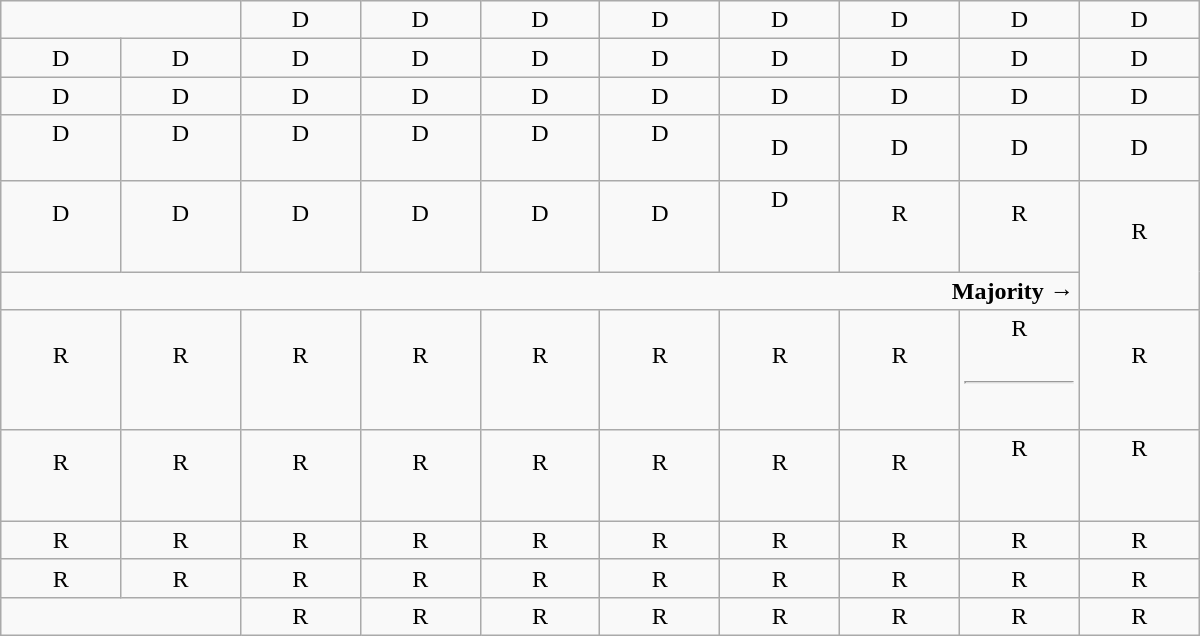<table class="wikitable" style="text-align:center" width=800px>
<tr>
<td colspan=2> </td>
<td>D</td>
<td>D</td>
<td>D</td>
<td>D</td>
<td>D</td>
<td>D</td>
<td>D</td>
<td>D</td>
</tr>
<tr>
<td width=50px >D</td>
<td width=50px >D</td>
<td width=50px >D</td>
<td width=50px >D</td>
<td width=50px >D</td>
<td width=50px >D</td>
<td width=50px >D</td>
<td width=50px >D</td>
<td width=50px >D</td>
<td width=50px >D</td>
</tr>
<tr>
<td>D</td>
<td>D</td>
<td>D</td>
<td>D</td>
<td>D</td>
<td>D</td>
<td>D</td>
<td>D</td>
<td>D</td>
<td>D</td>
</tr>
<tr>
<td>D<br><br></td>
<td>D<br><br></td>
<td>D<br><br></td>
<td>D<br><br></td>
<td>D<br><br></td>
<td>D<br><br></td>
<td>D</td>
<td>D</td>
<td>D</td>
<td>D</td>
</tr>
<tr>
<td>D<br><br></td>
<td>D<br><br></td>
<td>D<br><br></td>
<td>D<br><br></td>
<td>D<br><br></td>
<td>D<br><br></td>
<td>D<br><br><br></td>
<td>R<br><br></td>
<td>R<br><br></td>
<td rowspan=2 >R<br><br></td>
</tr>
<tr>
<td colspan=9 align=right><strong>Majority →</strong></td>
</tr>
<tr>
<td>R<br><br></td>
<td>R<br><br></td>
<td>R<br><br></td>
<td>R<br><br></td>
<td>R<br><br></td>
<td>R<br><br></td>
<td>R<br><br></td>
<td>R<br><br></td>
<td>R<br><br><hr><br></td>
<td>R<br><br></td>
</tr>
<tr>
<td>R<br><br></td>
<td>R<br><br></td>
<td>R<br><br></td>
<td>R<br><br></td>
<td>R<br><br></td>
<td>R<br><br></td>
<td>R<br><br></td>
<td>R<br><br></td>
<td>R<br><br><br></td>
<td>R<br><br><br></td>
</tr>
<tr>
<td>R</td>
<td>R</td>
<td>R</td>
<td>R</td>
<td>R</td>
<td>R</td>
<td>R</td>
<td>R</td>
<td>R</td>
<td>R</td>
</tr>
<tr>
<td>R</td>
<td>R</td>
<td>R</td>
<td>R</td>
<td>R</td>
<td>R</td>
<td>R</td>
<td>R</td>
<td>R</td>
<td>R</td>
</tr>
<tr>
<td colspan=2></td>
<td>R</td>
<td>R</td>
<td>R</td>
<td>R</td>
<td>R</td>
<td>R</td>
<td>R</td>
<td>R</td>
</tr>
</table>
